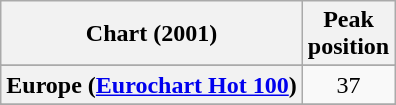<table class="wikitable sortable plainrowheaders" style="text-align:center">
<tr>
<th>Chart (2001)</th>
<th>Peak<br>position</th>
</tr>
<tr>
</tr>
<tr>
</tr>
<tr>
</tr>
<tr>
<th scope="row">Europe (<a href='#'>Eurochart Hot 100</a>)</th>
<td>37</td>
</tr>
<tr>
</tr>
<tr>
</tr>
<tr>
</tr>
<tr>
</tr>
<tr>
</tr>
<tr>
</tr>
<tr>
</tr>
</table>
